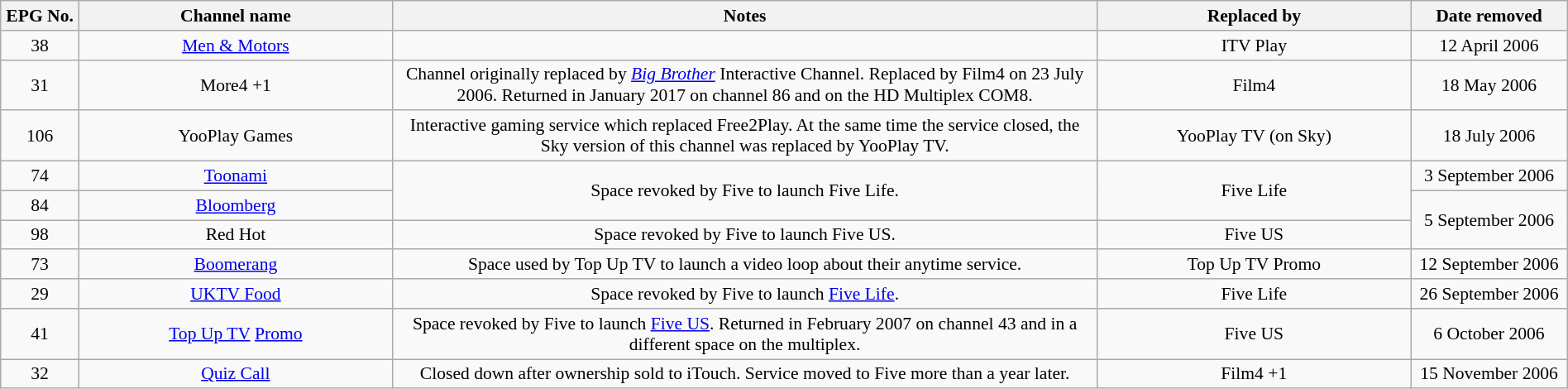<table class="wikitable sortable" style="font-size:90%; text-align:center; width:100%;">
<tr>
<th style="width:5%;">EPG No.</th>
<th style="width:20%;">Channel name</th>
<th style="width:45%;">Notes</th>
<th style="width:20%;">Replaced by</th>
<th style="width:10%;">Date removed</th>
</tr>
<tr>
<td>38</td>
<td><a href='#'>Men & Motors</a></td>
<td></td>
<td>ITV Play</td>
<td>12 April 2006</td>
</tr>
<tr>
<td>31</td>
<td>More4 +1</td>
<td>Channel originally replaced by <em><a href='#'>Big Brother</a></em> Interactive Channel. Replaced by Film4 on 23 July 2006. Returned in January 2017 on channel 86 and on the HD Multiplex COM8.</td>
<td>Film4</td>
<td>18 May 2006</td>
</tr>
<tr>
<td>106</td>
<td>YooPlay Games</td>
<td>Interactive gaming service which replaced Free2Play. At the same time the service closed, the Sky version of this channel was replaced by YooPlay TV.</td>
<td>YooPlay TV (on Sky)</td>
<td>18 July 2006</td>
</tr>
<tr>
<td>74</td>
<td><a href='#'>Toonami</a></td>
<td rowspan="2">Space revoked by Five to launch Five Life.</td>
<td rowspan="2">Five Life</td>
<td>3 September 2006</td>
</tr>
<tr>
<td>84</td>
<td><a href='#'>Bloomberg</a></td>
<td rowspan="2">5 September 2006</td>
</tr>
<tr>
<td>98</td>
<td>Red Hot</td>
<td>Space revoked by Five to launch Five US.</td>
<td>Five US</td>
</tr>
<tr>
<td>73</td>
<td><a href='#'>Boomerang</a></td>
<td>Space used by Top Up TV to launch a video loop about their anytime service.</td>
<td>Top Up TV Promo</td>
<td>12 September 2006</td>
</tr>
<tr>
<td>29</td>
<td><a href='#'>UKTV Food</a></td>
<td>Space revoked by Five to launch <a href='#'>Five Life</a>.</td>
<td>Five Life</td>
<td>26 September 2006</td>
</tr>
<tr>
<td>41</td>
<td><a href='#'>Top Up TV</a> <a href='#'>Promo</a></td>
<td>Space revoked by Five to launch <a href='#'>Five US</a>. Returned in February 2007 on channel 43 and in a different space on the multiplex.</td>
<td>Five US</td>
<td>6 October 2006</td>
</tr>
<tr>
<td>32</td>
<td><a href='#'>Quiz Call</a></td>
<td>Closed down after ownership sold to iTouch. Service moved to Five more than a year later.</td>
<td>Film4 +1</td>
<td>15 November 2006</td>
</tr>
</table>
